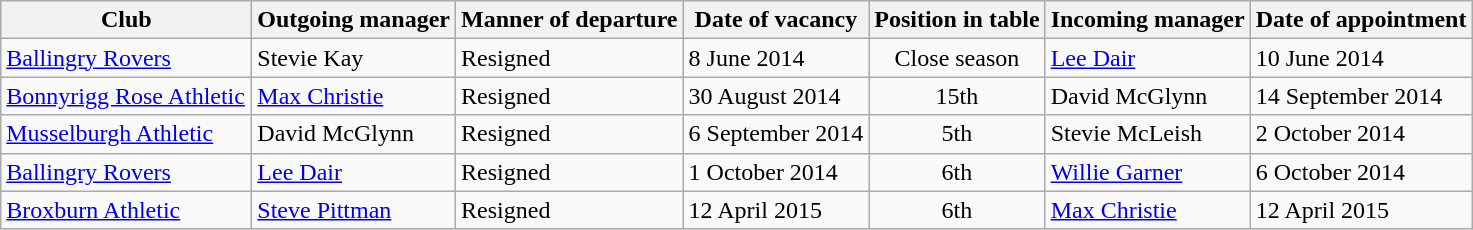<table class="wikitable">
<tr>
<th width=160>Club</th>
<th>Outgoing manager</th>
<th>Manner of departure</th>
<th>Date of vacancy</th>
<th>Position in table</th>
<th>Incoming manager</th>
<th>Date of appointment</th>
</tr>
<tr>
<td><a href='#'>Ballingry Rovers</a></td>
<td>Stevie Kay</td>
<td>Resigned</td>
<td>8 June 2014</td>
<td align="center" position>Close season</td>
<td><a href='#'>Lee Dair</a></td>
<td>10 June 2014</td>
</tr>
<tr>
<td><a href='#'>Bonnyrigg Rose Athletic</a></td>
<td><a href='#'>Max Christie</a></td>
<td>Resigned </td>
<td>30 August 2014</td>
<td align="center" position>15th</td>
<td>David McGlynn </td>
<td>14 September 2014</td>
</tr>
<tr>
<td><a href='#'>Musselburgh Athletic</a></td>
<td>David McGlynn</td>
<td>Resigned </td>
<td>6 September 2014</td>
<td align="center" position>5th</td>
<td>Stevie McLeish </td>
<td>2 October 2014</td>
</tr>
<tr>
<td><a href='#'>Ballingry Rovers</a></td>
<td><a href='#'>Lee Dair</a></td>
<td>Resigned</td>
<td>1 October 2014</td>
<td align="center" position>6th</td>
<td><a href='#'>Willie Garner</a></td>
<td>6 October 2014</td>
</tr>
<tr>
<td><a href='#'>Broxburn Athletic</a></td>
<td><a href='#'>Steve Pittman</a></td>
<td>Resigned </td>
<td>12 April 2015</td>
<td align="center" position>6th</td>
<td><a href='#'>Max Christie</a></td>
<td>12 April 2015</td>
</tr>
</table>
